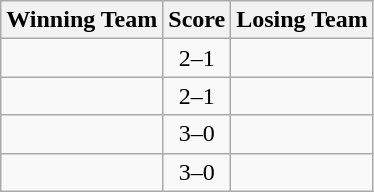<table class=wikitable style="border:1px solid #AAAAAA;">
<tr>
<th>Winning Team</th>
<th>Score</th>
<th>Losing Team</th>
</tr>
<tr>
<td><strong></strong></td>
<td align="center">2–1</td>
<td></td>
</tr>
<tr>
<td><strong></strong></td>
<td align="center">2–1</td>
<td></td>
</tr>
<tr>
<td><strong></strong></td>
<td align="center">3–0</td>
<td></td>
</tr>
<tr>
<td><strong></strong></td>
<td align="center">3–0</td>
<td></td>
</tr>
</table>
